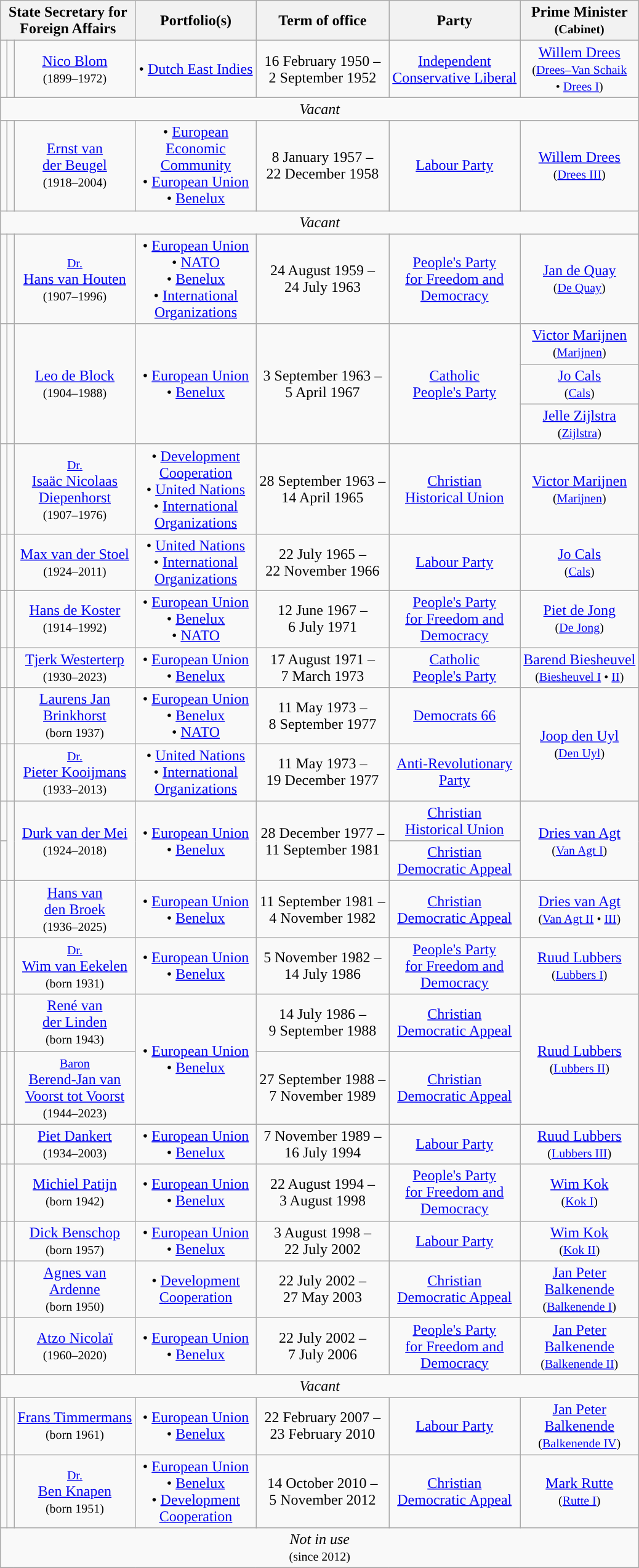<table class="wikitable" style="text-align:center">
<tr>
<th colspan=3>State Secretary for <br> Foreign Affairs</th>
<th>Portfolio(s)</th>
<th>Term of office</th>
<th>Party</th>
<th>Prime Minister <br> <small>(Cabinet)</small></th>
</tr>
<tr>
<td style="background:"></td>
<td></td>
<td><a href='#'>Nico Blom</a> <br> <small>(1899–1972)</small></td>
<td>• <a href='#'>Dutch East Indies</a></td>
<td>16 February 1950 – <br> 2 September 1952</td>
<td><a href='#'>Independent</a> <br> <a href='#'>Conservative Liberal</a></td>
<td><a href='#'>Willem Drees</a> <br> <small>(<a href='#'>Drees–Van Schaik</a> <br> • <a href='#'>Drees I</a>)</small> <br></td>
</tr>
<tr>
<td colspan=7><em>Vacant</em></td>
</tr>
<tr>
<td style="background:"></td>
<td></td>
<td><a href='#'>Ernst van <br> der Beugel</a> <br> <small>(1918–2004)</small></td>
<td>• <a href='#'>European <br> Economic <br> Community</a> <br> • <a href='#'>European Union</a> <br> • <a href='#'>Benelux</a></td>
<td>8 January 1957 – <br> 22 December 1958</td>
<td><a href='#'>Labour Party</a></td>
<td><a href='#'>Willem Drees</a> <br> <small>(<a href='#'>Drees III</a>)</small> <br></td>
</tr>
<tr>
<td colspan=7><em>Vacant</em></td>
</tr>
<tr>
<td style="background:"></td>
<td></td>
<td><small><a href='#'>Dr.</a></small> <br> <a href='#'>Hans van Houten</a> <br> <small>(1907–1996)</small></td>
<td>• <a href='#'>European Union</a> <br> • <a href='#'>NATO</a> <br> • <a href='#'>Benelux</a> <br> • <a href='#'>International <br> Organizations</a></td>
<td>24 August 1959 – <br> 24 July 1963</td>
<td><a href='#'>People's Party <br> for Freedom and <br> Democracy</a></td>
<td><a href='#'>Jan de Quay</a> <br> <small>(<a href='#'>De Quay</a>)</small> <br></td>
</tr>
<tr>
<td rowspan=3 style="background:"></td>
<td rowspan=3></td>
<td rowspan=3><a href='#'>Leo de Block</a> <br> <small>(1904–1988)</small></td>
<td rowspan=3>• <a href='#'>European Union</a> <br> • <a href='#'>Benelux</a></td>
<td rowspan=3>3 September 1963 – <br> 5 April 1967</td>
<td rowspan=3><a href='#'>Catholic <br> People's Party</a></td>
<td><a href='#'>Victor Marijnen</a> <br> <small>(<a href='#'>Marijnen</a>)</small> <br></td>
</tr>
<tr>
<td><a href='#'>Jo Cals</a> <br> <small>(<a href='#'>Cals</a>)</small> <br></td>
</tr>
<tr>
<td><a href='#'>Jelle Zijlstra</a> <br> <small>(<a href='#'>Zijlstra</a>)</small> <br></td>
</tr>
<tr>
<td style="background:"></td>
<td></td>
<td><small><a href='#'>Dr.</a></small> <br> <a href='#'>Isaäc Nicolaas <br> Diepenhorst</a> <br> <small>(1907–1976)</small></td>
<td>• <a href='#'>Development <br> Cooperation</a> <br> • <a href='#'>United Nations</a> <br> • <a href='#'>International <br> Organizations</a></td>
<td>28 September 1963 – <br> 14 April 1965</td>
<td><a href='#'>Christian <br> Historical Union</a></td>
<td><a href='#'>Victor Marijnen</a> <br> <small>(<a href='#'>Marijnen</a>)</small> <br></td>
</tr>
<tr>
<td style="background:"></td>
<td></td>
<td><a href='#'>Max van der Stoel</a> <br> <small>(1924–2011)</small></td>
<td>• <a href='#'>United Nations</a> <br> • <a href='#'>International <br> Organizations</a></td>
<td>22 July 1965 – <br> 22 November 1966</td>
<td><a href='#'>Labour Party</a></td>
<td><a href='#'>Jo Cals</a> <br> <small>(<a href='#'>Cals</a>)</small> <br></td>
</tr>
<tr>
<td style="background:"></td>
<td></td>
<td><a href='#'>Hans de Koster</a> <br> <small>(1914–1992)</small></td>
<td>• <a href='#'>European Union</a> <br> • <a href='#'>Benelux</a> <br> • <a href='#'>NATO</a></td>
<td>12 June 1967 – <br> 6 July 1971</td>
<td><a href='#'>People's Party <br> for Freedom and <br> Democracy</a></td>
<td><a href='#'>Piet de Jong</a> <br> <small>(<a href='#'>De Jong</a>)</small> <br></td>
</tr>
<tr>
<td style="background:"></td>
<td></td>
<td><a href='#'>Tjerk Westerterp</a> <br> <small>(1930–2023)</small></td>
<td>• <a href='#'>European Union</a> <br> • <a href='#'>Benelux</a></td>
<td>17 August 1971 – <br> 7 March 1973 <br> </td>
<td><a href='#'>Catholic <br> People's Party</a></td>
<td><a href='#'>Barend Biesheuvel</a> <br> <small>(<a href='#'>Biesheuvel I</a> • <a href='#'>II</a>)</small> <br></td>
</tr>
<tr>
<td style="background:"></td>
<td></td>
<td><a href='#'>Laurens Jan <br> Brinkhorst</a> <br> <small>(born 1937)</small></td>
<td>• <a href='#'>European Union</a> <br> • <a href='#'>Benelux</a> <br> • <a href='#'>NATO</a></td>
<td>11 May 1973 – <br> 8 September 1977 <br> </td>
<td><a href='#'>Democrats 66</a></td>
<td rowspan=2><a href='#'>Joop den Uyl</a> <br> <small>(<a href='#'>Den Uyl</a>)</small> <br></td>
</tr>
<tr>
<td style="background:"></td>
<td></td>
<td><small><a href='#'>Dr.</a></small> <br> <a href='#'>Pieter Kooijmans</a> <br> <small>(1933–2013)</small></td>
<td>• <a href='#'>United Nations</a> <br> • <a href='#'>International <br> Organizations</a></td>
<td>11 May 1973 – <br> 19 December 1977</td>
<td><a href='#'>Anti-Revolutionary <br> Party</a></td>
</tr>
<tr>
<td style="background:"></td>
<td rowspan=2></td>
<td rowspan=2><a href='#'>Durk van der Mei</a> <br> <small>(1924–2018)</small></td>
<td rowspan=2>• <a href='#'>European Union</a> <br> • <a href='#'>Benelux</a></td>
<td rowspan=2>28 December 1977 – <br> 11 September 1981</td>
<td><a href='#'>Christian <br> Historical Union</a></td>
<td rowspan=2><a href='#'>Dries van Agt</a> <br> <small>(<a href='#'>Van Agt I</a>)</small> <br></td>
</tr>
<tr>
<td style="background:"></td>
<td><a href='#'>Christian <br> Democratic Appeal</a></td>
</tr>
<tr>
<td style="background:"></td>
<td></td>
<td><a href='#'>Hans van <br> den Broek</a> <br> <small>(1936–2025)</small></td>
<td>• <a href='#'>European Union</a> <br> • <a href='#'>Benelux</a></td>
<td>11 September 1981 – <br> 4 November 1982</td>
<td><a href='#'>Christian <br> Democratic Appeal</a></td>
<td><a href='#'>Dries van Agt</a> <br> <small>(<a href='#'>Van Agt II</a> • <a href='#'>III</a>)</small> <br></td>
</tr>
<tr>
<td style="background:"></td>
<td></td>
<td><small><a href='#'>Dr.</a></small> <br> <a href='#'>Wim van Eekelen</a> <br> <small>(born 1931)</small></td>
<td>• <a href='#'>European Union</a> <br> • <a href='#'>Benelux</a></td>
<td>5 November 1982 – <br> 14 July 1986</td>
<td><a href='#'>People's Party <br> for Freedom and <br> Democracy</a></td>
<td><a href='#'>Ruud Lubbers</a> <br> <small>(<a href='#'>Lubbers I</a>)</small> <br></td>
</tr>
<tr>
<td style="background:"></td>
<td></td>
<td><a href='#'>René van <br> der Linden</a> <br> <small>(born 1943)</small></td>
<td rowspan=2>• <a href='#'>European Union</a> <br> • <a href='#'>Benelux</a></td>
<td>14 July 1986 – <br> 9 September 1988 <br> </td>
<td><a href='#'>Christian <br> Democratic Appeal</a></td>
<td rowspan=2><a href='#'>Ruud Lubbers</a> <br> <small>(<a href='#'>Lubbers II</a>)</small> <br></td>
</tr>
<tr>
<td style="background:"></td>
<td></td>
<td><small><a href='#'>Baron</a></small> <br> <a href='#'>Berend-Jan van <br> Voorst tot Voorst</a> <br> <small>(1944–2023)</small></td>
<td>27 September 1988 – <br> 7 November 1989</td>
<td><a href='#'>Christian <br> Democratic Appeal</a></td>
</tr>
<tr>
<td style="background:"></td>
<td></td>
<td><a href='#'>Piet Dankert</a> <br> <small>(1934–2003)</small></td>
<td>• <a href='#'>European Union</a> <br> • <a href='#'>Benelux</a></td>
<td>7 November 1989 – <br> 16 July 1994 <br> </td>
<td><a href='#'>Labour Party</a></td>
<td><a href='#'>Ruud Lubbers</a> <br> <small>(<a href='#'>Lubbers III</a>)</small> <br></td>
</tr>
<tr>
<td style="background:"></td>
<td></td>
<td><a href='#'>Michiel Patijn</a> <br> <small>(born 1942)</small></td>
<td>• <a href='#'>European Union</a> <br> • <a href='#'>Benelux</a></td>
<td>22 August 1994 – <br> 3 August 1998</td>
<td><a href='#'>People's Party <br> for Freedom and <br> Democracy</a></td>
<td><a href='#'>Wim Kok</a> <br> <small>(<a href='#'>Kok I</a>)</small> <br></td>
</tr>
<tr>
<td style="background:"></td>
<td></td>
<td><a href='#'>Dick Benschop</a> <br> <small>(born 1957)</small></td>
<td>• <a href='#'>European Union</a> <br> • <a href='#'>Benelux</a></td>
<td>3 August 1998 – <br> 22 July 2002</td>
<td><a href='#'>Labour Party</a></td>
<td><a href='#'>Wim Kok</a> <br> <small>(<a href='#'>Kok II</a>)</small> <br></td>
</tr>
<tr>
<td style="background:"></td>
<td></td>
<td><a href='#'>Agnes van <br> Ardenne</a> <br> <small>(born 1950)</small></td>
<td>• <a href='#'>Development <br> Cooperation</a> <br> </td>
<td>22 July 2002 – <br> 27 May 2003</td>
<td><a href='#'>Christian <br> Democratic Appeal</a></td>
<td rowspan=2><a href='#'>Jan Peter <br> Balkenende</a> <br> <small>(<a href='#'>Balkenende I</a>)</small> <br></td>
</tr>
<tr>
<td rowspan=2 style="background:"></td>
<td rowspan=2></td>
<td rowspan=2><a href='#'>Atzo Nicolaï</a> <br> <small>(1960–2020)</small></td>
<td rowspan=2>• <a href='#'>European Union</a> <br> • <a href='#'>Benelux</a> <br> </td>
<td rowspan=2>22 July 2002 – <br> 7 July 2006</td>
<td rowspan=2><a href='#'>People's Party <br> for Freedom and <br> Democracy</a></td>
</tr>
<tr>
<td><a href='#'>Jan Peter <br> Balkenende</a> <br> <small>(<a href='#'>Balkenende II</a>)</small> <br></td>
</tr>
<tr>
<td colspan=7><em>Vacant</em></td>
</tr>
<tr>
<td style="background:"></td>
<td></td>
<td><a href='#'>Frans Timmermans</a> <br> <small>(born 1961)</small></td>
<td>• <a href='#'>European Union</a> <br> • <a href='#'>Benelux</a> <br> </td>
<td>22 February 2007 – <br> 23 February 2010 <br> </td>
<td><a href='#'>Labour Party</a></td>
<td><a href='#'>Jan Peter <br> Balkenende</a> <br> <small>(<a href='#'>Balkenende IV</a>)</small> <br></td>
</tr>
<tr>
<td style="background:"></td>
<td></td>
<td><small><a href='#'>Dr.</a></small> <br> <a href='#'>Ben Knapen</a> <br> <small>(born 1951)</small></td>
<td>• <a href='#'>European Union</a> <br> • <a href='#'>Benelux</a> <br> • <a href='#'>Development <br> Cooperation</a> <br> </td>
<td>14 October 2010 – <br> 5 November 2012</td>
<td><a href='#'>Christian <br> Democratic Appeal</a></td>
<td><a href='#'>Mark Rutte</a> <br> <small>(<a href='#'>Rutte I</a>)</small> <br></td>
</tr>
<tr>
<td colspan=7><em>Not in use</em> <br> <small>(since 2012)</small></td>
</tr>
<tr>
</tr>
</table>
